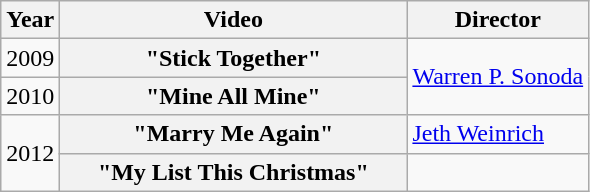<table class="wikitable plainrowheaders">
<tr>
<th>Year</th>
<th style="width:14em;">Video</th>
<th>Director</th>
</tr>
<tr>
<td>2009</td>
<th scope="row">"Stick Together"</th>
<td rowspan="2"><a href='#'>Warren P. Sonoda</a></td>
</tr>
<tr>
<td>2010</td>
<th scope="row">"Mine All Mine"</th>
</tr>
<tr>
<td rowspan="2">2012</td>
<th scope="row">"Marry Me Again"</th>
<td><a href='#'>Jeth Weinrich</a></td>
</tr>
<tr>
<th scope="row">"My List This Christmas"</th>
<td></td>
</tr>
</table>
